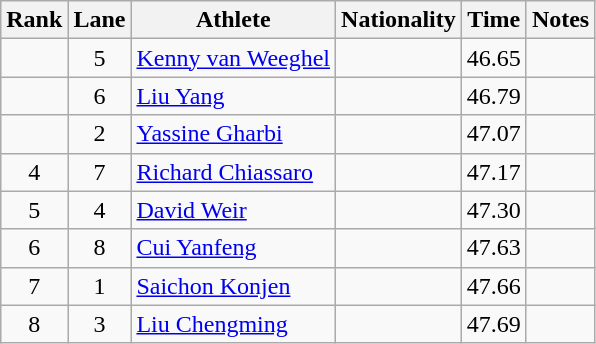<table class="wikitable sortable" style="text-align:center">
<tr>
<th>Rank</th>
<th>Lane</th>
<th>Athlete</th>
<th>Nationality</th>
<th>Time</th>
<th>Notes</th>
</tr>
<tr>
<td></td>
<td>5</td>
<td align=left><a href='#'>Kenny van Weeghel</a></td>
<td align=left></td>
<td>46.65</td>
<td></td>
</tr>
<tr>
<td></td>
<td>6</td>
<td align=left><a href='#'>Liu Yang</a></td>
<td align=left></td>
<td>46.79</td>
<td></td>
</tr>
<tr>
<td></td>
<td>2</td>
<td align=left><a href='#'>Yassine Gharbi</a></td>
<td align=left></td>
<td>47.07</td>
<td></td>
</tr>
<tr>
<td>4</td>
<td>7</td>
<td align=left><a href='#'>Richard Chiassaro</a></td>
<td align=left></td>
<td>47.17</td>
<td></td>
</tr>
<tr>
<td>5</td>
<td>4</td>
<td align=left><a href='#'>David Weir</a></td>
<td align=left></td>
<td>47.30</td>
<td></td>
</tr>
<tr>
<td>6</td>
<td>8</td>
<td align=left><a href='#'>Cui Yanfeng</a></td>
<td align=left></td>
<td>47.63</td>
<td></td>
</tr>
<tr>
<td>7</td>
<td>1</td>
<td align=left><a href='#'>Saichon Konjen</a></td>
<td align=left></td>
<td>47.66</td>
<td></td>
</tr>
<tr>
<td>8</td>
<td>3</td>
<td align=left><a href='#'>Liu Chengming</a></td>
<td align=left></td>
<td>47.69</td>
<td></td>
</tr>
</table>
